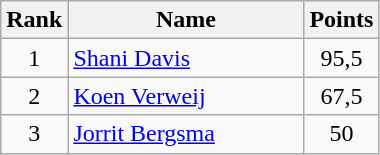<table class="wikitable" border="1">
<tr>
<th width=30>Rank</th>
<th width=150>Name</th>
<th width=25>Points</th>
</tr>
<tr>
<td align=center>1</td>
<td> <a href='#'>Shani Davis</a></td>
<td align=center>95,5</td>
</tr>
<tr>
<td align=center>2</td>
<td> <a href='#'>Koen Verweij</a></td>
<td align=center>67,5</td>
</tr>
<tr>
<td align=center>3</td>
<td> <a href='#'>Jorrit Bergsma</a></td>
<td align=center>50</td>
</tr>
</table>
